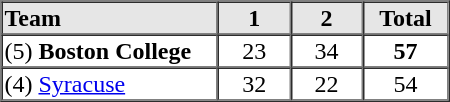<table border=1 cellspacing=0 width=300 style="margin-left:3em;">
<tr style="text-align:center; background-color:#e6e6e6;">
<th align=left width=30%>Team</th>
<th width=10%>1</th>
<th width=10%>2</th>
<th width=10%>Total</th>
</tr>
<tr style="text-align:center;">
<td align=left>(5) <strong>Boston College</strong></td>
<td>23</td>
<td>34</td>
<td><strong>57</strong></td>
</tr>
<tr style="text-align:center;">
<td align=left>(4) <a href='#'>Syracuse</a></td>
<td>32</td>
<td>22</td>
<td>54</td>
</tr>
<tr style="text-align:center;">
</tr>
</table>
